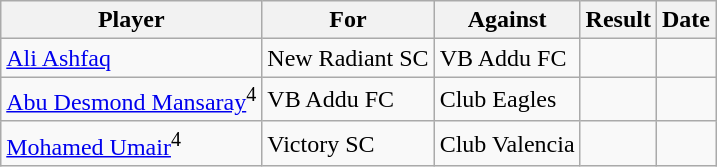<table class="wikitable sortable">
<tr>
<th>Player</th>
<th>For</th>
<th>Against</th>
<th align=center>Result</th>
<th>Date</th>
</tr>
<tr>
<td> <a href='#'>Ali Ashfaq</a></td>
<td>New Radiant SC</td>
<td>VB Addu FC</td>
<td align="center"></td>
<td></td>
</tr>
<tr>
<td> <a href='#'>Abu Desmond Mansaray</a><sup>4</sup></td>
<td>VB Addu FC</td>
<td>Club Eagles</td>
<td align="center"></td>
<td></td>
</tr>
<tr>
<td> <a href='#'>Mohamed Umair</a><sup>4</sup></td>
<td>Victory SC</td>
<td>Club Valencia</td>
<td align="center"></td>
<td></td>
</tr>
</table>
